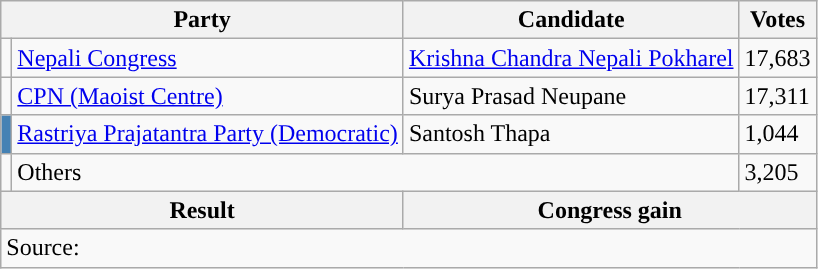<table class="wikitable">
<tr>
<th colspan="2">Party</th>
<th>Candidate</th>
<th>Votes</th>
</tr>
<tr>
<td style="background-color:"></td>
<td><a href='#'>Nepali Congress</a></td>
<td><a href='#'>Krishna Chandra Nepali Pokharel</a></td>
<td>17,683</td>
</tr>
<tr>
<td style="background-color:"></td>
<td><a href='#'>CPN (Maoist Centre)</a></td>
<td>Surya Prasad Neupane</td>
<td>17,311</td>
</tr>
<tr>
<td style="background-color:#4682B4"></td>
<td><a href='#'>Rastriya Prajatantra Party (Democratic)</a></td>
<td>Santosh Thapa</td>
<td>1,044</td>
</tr>
<tr>
<td></td>
<td colspan="2">Others</td>
<td>3,205</td>
</tr>
<tr>
<th colspan="2">Result</th>
<th colspan="2">Congress gain</th>
</tr>
<tr>
<td colspan="4">Source: </td>
</tr>
</table>
